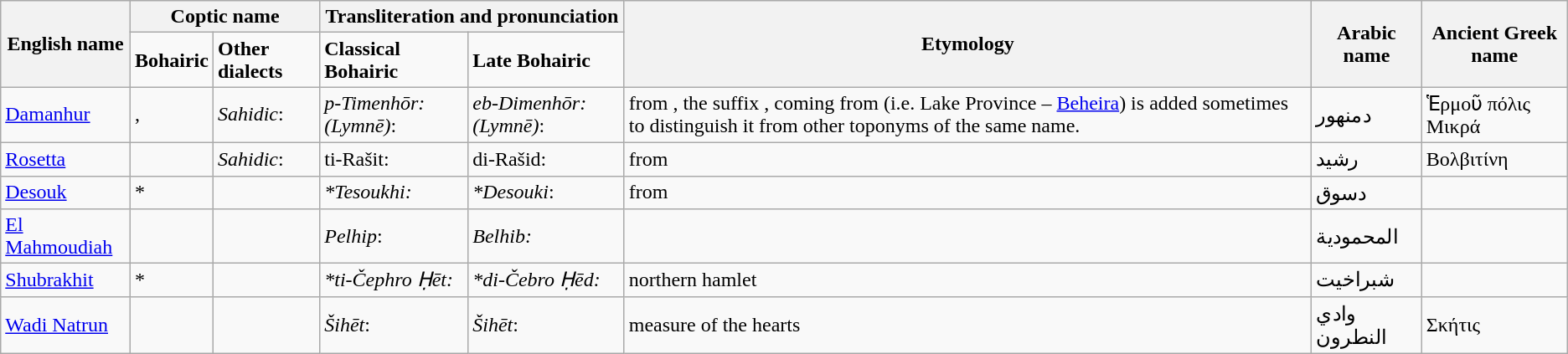<table class="wikitable">
<tr>
<th rowspan="2">English name</th>
<th colspan="2">Coptic name</th>
<th colspan="2">Transliteration and pronunciation</th>
<th rowspan="2">Etymology</th>
<th rowspan="2">Arabic name</th>
<th rowspan="2">Ancient Greek name</th>
</tr>
<tr>
<td><strong>Bohairic</strong></td>
<td><strong>Other dialects</strong></td>
<td><strong>Classical Bohairic</strong></td>
<td><strong>Late Bohairic</strong></td>
</tr>
<tr>
<td><a href='#'>Damanhur</a></td>
<td>, </td>
<td><em>Sahidic</em>: </td>
<td><em>p-Timenhōr:</em>  <em>(Lymnē)</em>: </td>
<td><em>eb-Dimenhōr:</em>  <em>(Lymnē)</em>: </td>
<td>from , the suffix , coming from  (i.e. Lake Province – <a href='#'>Beheira</a>) is added sometimes to distinguish it from other toponyms of the same name.</td>
<td>دمنهور</td>
<td>Ἑρμοῦ πόλις Μικρά</td>
</tr>
<tr>
<td><a href='#'>Rosetta</a></td>
<td></td>
<td><em>Sahidic</em>: </td>
<td>ti-Rašit: </td>
<td>di-Rašid: </td>
<td>from </td>
<td>رشيد</td>
<td>Βολβιτίνη</td>
</tr>
<tr>
<td><a href='#'>Desouk</a></td>
<td>*</td>
<td></td>
<td><em>*Tesoukhi:</em> </td>
<td><em>*Desouki</em>: </td>
<td>from </td>
<td>دسوق</td>
<td></td>
</tr>
<tr>
<td><a href='#'>El Mahmoudiah</a></td>
<td></td>
<td></td>
<td><em>Pelhip</em>: </td>
<td><em>Belhib:</em> </td>
<td></td>
<td>المحمودية</td>
<td></td>
</tr>
<tr>
<td><a href='#'>Shubrakhit</a></td>
<td>*</td>
<td></td>
<td><em>*ti-Čephro Ḥēt:</em> </td>
<td><em>*di-Čebro Ḥēd:</em> </td>
<td>northern hamlet</td>
<td>شبراخيت</td>
<td></td>
</tr>
<tr>
<td><a href='#'>Wadi Natrun</a></td>
<td></td>
<td></td>
<td><em>Šihēt</em>: </td>
<td><em>Šihēt</em>: </td>
<td>measure of the hearts</td>
<td>وادي النطرون</td>
<td>Σκήτις</td>
</tr>
</table>
